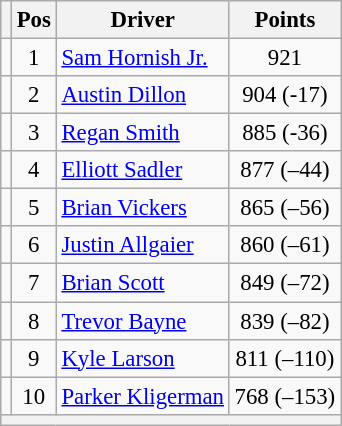<table class="wikitable" style="font-size: 95%;">
<tr>
<th></th>
<th>Pos</th>
<th>Driver</th>
<th>Points</th>
</tr>
<tr>
<td align="left"></td>
<td style="text-align:center;">1</td>
<td><a href='#'>Sam Hornish Jr.</a></td>
<td style="text-align:center;">921</td>
</tr>
<tr>
<td align="left"></td>
<td style="text-align:center;">2</td>
<td><a href='#'>Austin Dillon</a></td>
<td style="text-align:center;">904 (-17)</td>
</tr>
<tr>
<td align="left"></td>
<td style="text-align:center;">3</td>
<td><a href='#'>Regan Smith</a></td>
<td style="text-align:center;">885 (-36)</td>
</tr>
<tr>
<td align="left"></td>
<td style="text-align:center;">4</td>
<td><a href='#'>Elliott Sadler</a></td>
<td style="text-align:center;">877 (–44)</td>
</tr>
<tr>
<td align="left"></td>
<td style="text-align:center;">5</td>
<td><a href='#'>Brian Vickers</a></td>
<td style="text-align:center;">865 (–56)</td>
</tr>
<tr>
<td align="left"></td>
<td style="text-align:center;">6</td>
<td><a href='#'>Justin Allgaier</a></td>
<td style="text-align:center;">860 (–61)</td>
</tr>
<tr>
<td align="left"></td>
<td style="text-align:center;">7</td>
<td><a href='#'>Brian Scott</a></td>
<td style="text-align:center;">849 (–72)</td>
</tr>
<tr>
<td align="left"></td>
<td style="text-align:center;">8</td>
<td><a href='#'>Trevor Bayne</a></td>
<td style="text-align:center;">839 (–82)</td>
</tr>
<tr>
<td align="left"></td>
<td style="text-align:center;">9</td>
<td><a href='#'>Kyle Larson</a></td>
<td style="text-align:center;">811 (–110)</td>
</tr>
<tr>
<td align="left"></td>
<td style="text-align:center;">10</td>
<td><a href='#'>Parker Kligerman</a></td>
<td style="text-align:center;">768 (–153)</td>
</tr>
<tr class="sortbottom">
<th colspan="9"></th>
</tr>
</table>
